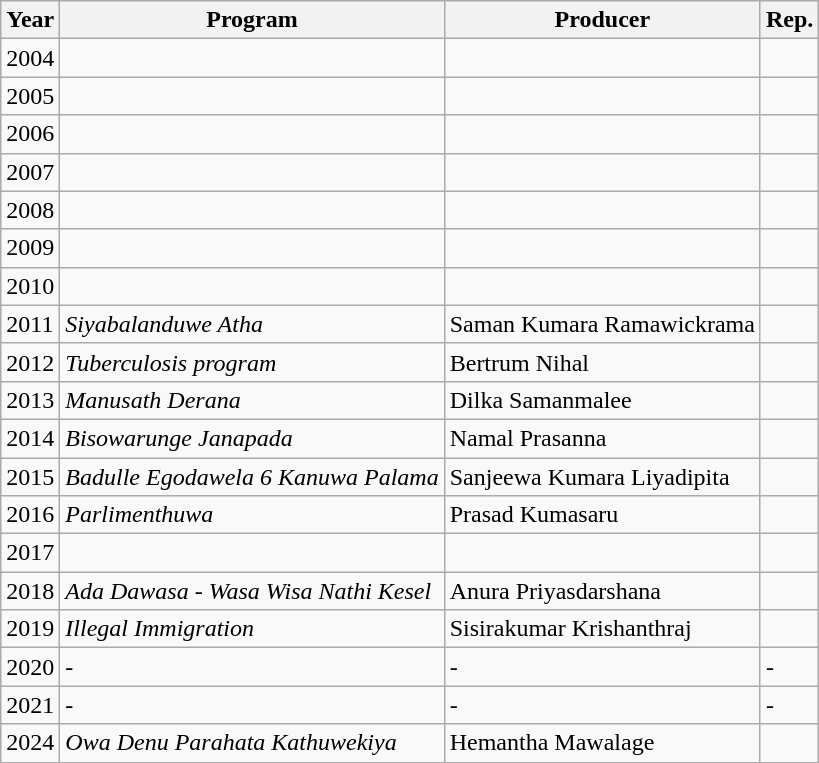<table class="wikitable">
<tr>
<th>Year</th>
<th>Program</th>
<th>Producer</th>
<th>Rep.</th>
</tr>
<tr>
<td>2004</td>
<td></td>
<td></td>
<td></td>
</tr>
<tr>
<td>2005</td>
<td></td>
<td></td>
<td></td>
</tr>
<tr>
<td>2006</td>
<td></td>
<td></td>
<td></td>
</tr>
<tr>
<td>2007</td>
<td></td>
<td></td>
<td></td>
</tr>
<tr>
<td>2008</td>
<td></td>
<td></td>
<td></td>
</tr>
<tr>
<td>2009</td>
<td></td>
<td></td>
<td></td>
</tr>
<tr>
<td>2010</td>
<td></td>
<td></td>
<td></td>
</tr>
<tr>
<td>2011</td>
<td><em>Siyabalanduwe Atha</em></td>
<td>Saman Kumara Ramawickrama</td>
<td></td>
</tr>
<tr>
<td>2012</td>
<td><em>Tuberculosis program</em></td>
<td>Bertrum Nihal</td>
<td></td>
</tr>
<tr>
<td>2013</td>
<td><em>Manusath Derana</em></td>
<td>Dilka Samanmalee</td>
<td></td>
</tr>
<tr>
<td>2014</td>
<td><em>Bisowarunge Janapada</em></td>
<td>Namal Prasanna</td>
<td></td>
</tr>
<tr>
<td>2015</td>
<td><em>Badulle Egodawela 6 Kanuwa Palama</em></td>
<td>Sanjeewa Kumara Liyadipita</td>
<td></td>
</tr>
<tr>
<td>2016</td>
<td><em>Parlimenthuwa</em></td>
<td>Prasad Kumasaru</td>
<td></td>
</tr>
<tr>
<td>2017</td>
<td></td>
<td></td>
<td></td>
</tr>
<tr>
<td>2018</td>
<td><em>Ada Dawasa - Wasa Wisa Nathi Kesel</em></td>
<td>Anura Priyasdarshana</td>
<td></td>
</tr>
<tr>
<td>2019</td>
<td><em>Illegal Immigration</em></td>
<td>Sisirakumar Krishanthraj</td>
<td></td>
</tr>
<tr>
<td>2020</td>
<td>-</td>
<td>-</td>
<td>-</td>
</tr>
<tr>
<td>2021</td>
<td>-</td>
<td>-</td>
<td>-</td>
</tr>
<tr>
<td>2024</td>
<td><em>Owa Denu Parahata Kathuwekiya</em></td>
<td>Hemantha Mawalage</td>
<td></td>
</tr>
</table>
